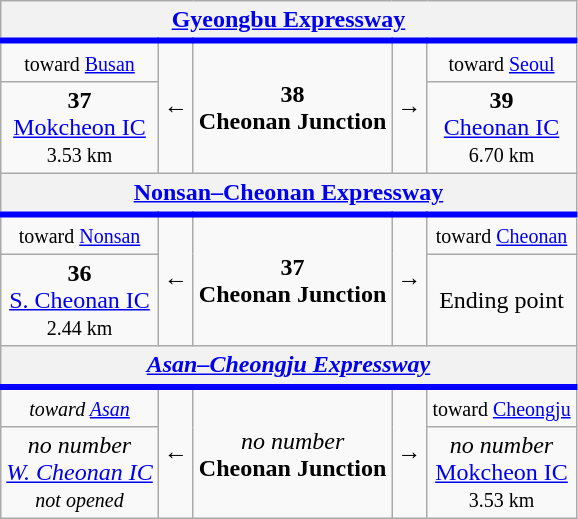<table class="wikitable" style="text-align: center;">
<tr style="border-bottom:solid 0.25em blue;">
<th colspan="5"> <a href='#'>Gyeongbu Expressway</a></th>
</tr>
<tr>
<td><small>toward <a href='#'>Busan</a></small></td>
<td rowspan="2">←</td>
<td rowspan="2"><strong>38</strong><br><strong>Cheonan Junction</strong></td>
<td rowspan="2">→</td>
<td><small>toward <a href='#'>Seoul</a></small></td>
</tr>
<tr>
<td><strong>37</strong><br><a href='#'>Mokcheon IC</a><br><small>3.53 km</small></td>
<td><strong>39</strong><br><a href='#'>Cheonan IC</a><br><small>6.70 km</small></td>
</tr>
<tr style="border-bottom:solid 0.25em blue;">
<th colspan="5"> <a href='#'>Nonsan–Cheonan Expressway</a></th>
</tr>
<tr>
<td><small>toward <a href='#'>Nonsan</a></small></td>
<td rowspan="2">←</td>
<td rowspan="2"><strong>37</strong><br><strong>Cheonan Junction</strong></td>
<td rowspan="2">→</td>
<td><small>toward <a href='#'>Cheonan</a></small></td>
</tr>
<tr>
<td><strong>36</strong><br><a href='#'>S. Cheonan IC</a><br><small>2.44 km</small></td>
<td>Ending point</td>
</tr>
<tr style="border-bottom:solid 0.25em blue;">
<th colspan="5"> <em><a href='#'>Asan–Cheongju Expressway</a></em></th>
</tr>
<tr>
<td><small><em>toward <a href='#'>Asan</a></em></small></td>
<td rowspan="2">←</td>
<td rowspan="2"><em>no number</em><br><strong>Cheonan Junction</strong></td>
<td rowspan="2">→</td>
<td><small>toward <a href='#'>Cheongju</a></small></td>
</tr>
<tr>
<td><em>no number</em><br><em><a href='#'>W. Cheonan IC</a></em><br><small><em>not opened</em></small></td>
<td><em>no number</em><br><a href='#'>Mokcheon IC</a><br><small>3.53 km</small></td>
</tr>
</table>
